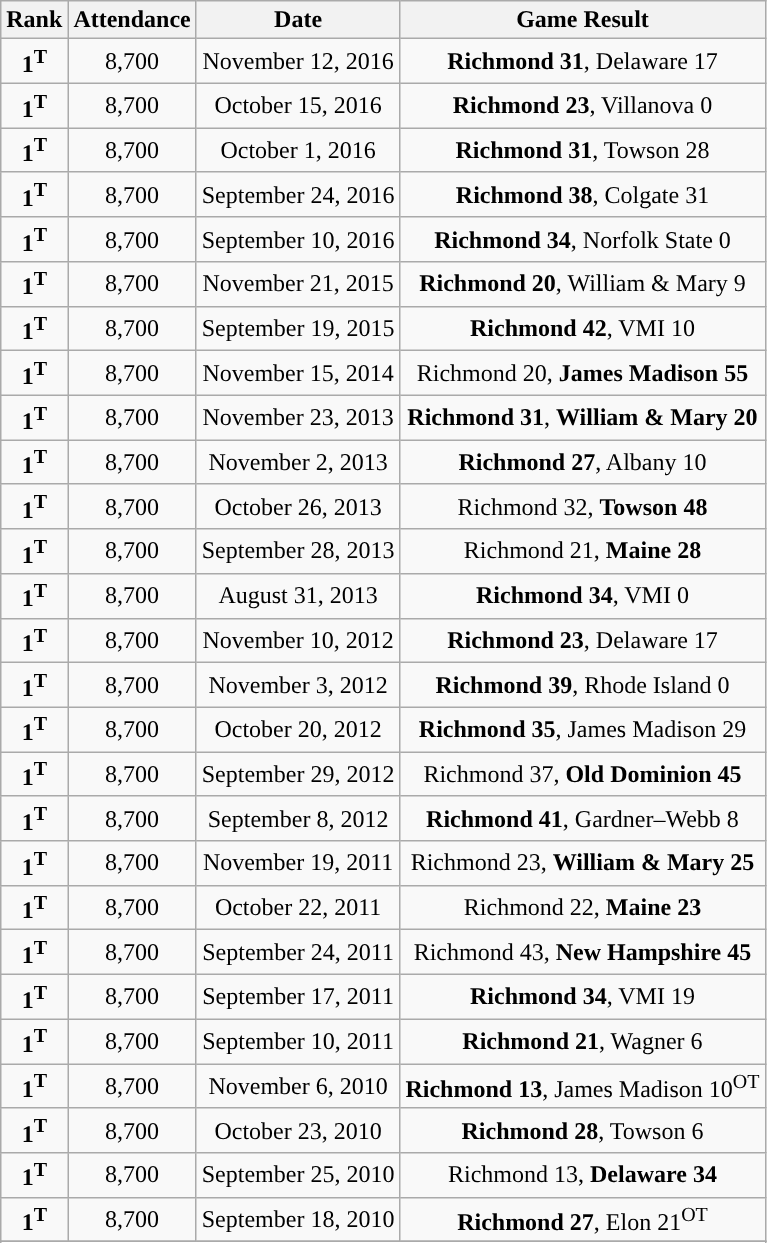<table class="wikitable">
<tr>
<th>Rank</th>
<th>Attendance</th>
<th>Date</th>
<th>Game Result</th>
</tr>
<tr align="center">
<td><strong>1<sup>T</sup></strong></td>
<td>8,700</td>
<td>November 12, 2016</td>
<td><strong> Richmond 31</strong>, Delaware 17</td>
</tr>
<tr align="center">
<td><strong>1<sup>T</sup></strong></td>
<td>8,700</td>
<td>October 15, 2016</td>
<td><strong> Richmond 23</strong>,  Villanova 0</td>
</tr>
<tr align="center">
<td><strong>1<sup>T</sup></strong></td>
<td>8,700</td>
<td>October 1, 2016</td>
<td><strong> Richmond 31</strong>, Towson 28</td>
</tr>
<tr align="center">
<td><strong>1<sup>T</sup></strong></td>
<td>8,700</td>
<td>September 24, 2016</td>
<td><strong> Richmond 38</strong>,  Colgate 31</td>
</tr>
<tr align="center">
<td><strong>1<sup>T</sup></strong></td>
<td>8,700</td>
<td>September 10, 2016</td>
<td><strong> Richmond 34</strong>, Norfolk State 0</td>
</tr>
<tr align="center">
<td><strong>1<sup>T</sup></strong></td>
<td>8,700</td>
<td>November 21, 2015</td>
<td><strong> Richmond 20</strong>,  William & Mary 9</td>
</tr>
<tr align="center">
<td><strong>1<sup>T</sup></strong></td>
<td>8,700</td>
<td>September 19, 2015</td>
<td><strong> Richmond 42</strong>, VMI 10</td>
</tr>
<tr align="center">
<td><strong>1<sup>T</sup></strong></td>
<td>8,700</td>
<td>November 15, 2014</td>
<td> Richmond 20, <strong> James Madison 55</strong></td>
</tr>
<tr align="center">
<td><strong>1<sup>T</sup></strong></td>
<td>8,700</td>
<td>November 23, 2013</td>
<td><strong>Richmond 31</strong>, <strong> William & Mary 20</strong></td>
</tr>
<tr align="center">
<td><strong>1<sup>T</sup></strong></td>
<td>8,700</td>
<td>November 2, 2013</td>
<td><strong>Richmond 27</strong>, Albany 10</td>
</tr>
<tr align="center">
<td><strong>1<sup>T</sup></strong></td>
<td>8,700</td>
<td>October 26, 2013</td>
<td>Richmond 32, <strong> Towson 48</strong></td>
</tr>
<tr align="center">
<td><strong>1<sup>T</sup></strong></td>
<td>8,700</td>
<td>September 28, 2013</td>
<td> Richmond 21, <strong>Maine 28</strong></td>
</tr>
<tr align="center">
<td><strong>1<sup>T</sup></strong></td>
<td>8,700</td>
<td>August 31, 2013</td>
<td><strong> Richmond 34</strong>, VMI 0</td>
</tr>
<tr align="center">
<td><strong>1<sup>T</sup></strong></td>
<td>8,700</td>
<td>November 10, 2012</td>
<td><strong> Richmond 23</strong>, Delaware 17</td>
</tr>
<tr align="center">
<td><strong>1<sup>T</sup></strong></td>
<td>8,700</td>
<td>November 3, 2012</td>
<td><strong> Richmond 39</strong>, Rhode Island 0</td>
</tr>
<tr align="center">
<td><strong>1<sup>T</sup></strong></td>
<td>8,700</td>
<td>October 20, 2012</td>
<td><strong>Richmond 35</strong>,  James Madison 29</td>
</tr>
<tr align="center">
<td><strong>1<sup>T</sup></strong></td>
<td>8,700</td>
<td>September 29, 2012</td>
<td>Richmond 37, <strong> Old Dominion 45</strong></td>
</tr>
<tr align="center">
<td><strong>1<sup>T</sup></strong></td>
<td>8,700</td>
<td>September 8, 2012</td>
<td><strong>Richmond 41</strong>, Gardner–Webb 8</td>
</tr>
<tr align="center">
<td><strong>1<sup>T</sup></strong></td>
<td>8,700</td>
<td>November 19, 2011</td>
<td>Richmond 23, <strong>William & Mary 25</strong></td>
</tr>
<tr align="center">
<td><strong>1<sup>T</sup></strong></td>
<td>8,700</td>
<td>October 22, 2011</td>
<td> Richmond 22, <strong> Maine 23</strong></td>
</tr>
<tr align="center">
<td><strong>1<sup>T</sup></strong></td>
<td>8,700</td>
<td>September 24, 2011</td>
<td> Richmond 43, <strong> New Hampshire 45</strong></td>
</tr>
<tr align="center">
<td><strong>1<sup>T</sup></strong></td>
<td>8,700</td>
<td>September 17, 2011</td>
<td><strong> Richmond 34</strong>, VMI 19</td>
</tr>
<tr align="center">
<td><strong>1<sup>T</sup></strong></td>
<td>8,700</td>
<td>September 10, 2011</td>
<td><strong> Richmond 21</strong>, Wagner 6</td>
</tr>
<tr align="center">
<td><strong>1<sup>T</sup></strong></td>
<td>8,700</td>
<td>November 6, 2010</td>
<td><strong> Richmond 13</strong>,  James Madison 10<sup>OT</sup></td>
</tr>
<tr align="center">
<td><strong>1<sup>T</sup></strong></td>
<td>8,700</td>
<td>October 23, 2010</td>
<td><strong> Richmond 28</strong>, Towson 6</td>
</tr>
<tr align="center">
<td><strong>1<sup>T</sup></strong></td>
<td>8,700</td>
<td>September 25, 2010</td>
<td> Richmond 13, <strong> Delaware 34</strong></td>
</tr>
<tr align="center">
<td><strong>1<sup>T</sup></strong></td>
<td>8,700</td>
<td>September 18, 2010</td>
<td><strong> Richmond 27</strong>,  Elon 21<sup>OT</sup></td>
</tr>
<tr align="center">
</tr>
<tr>
</tr>
</table>
